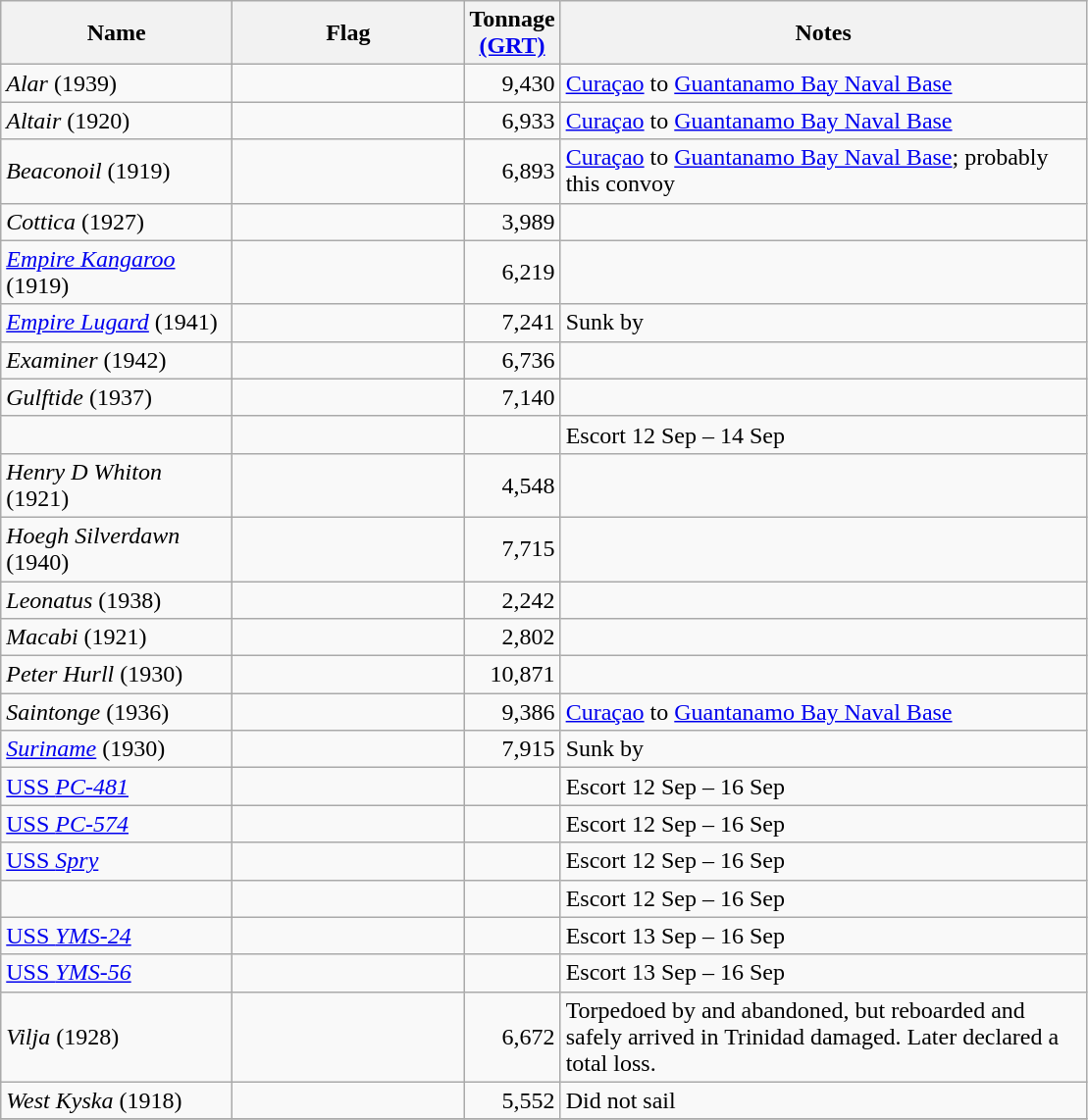<table class="wikitable sortable">
<tr>
<th scope="col" width="150px">Name</th>
<th scope="col" width="150px">Flag</th>
<th scope="col" width="30px">Tonnage <a href='#'>(GRT)</a></th>
<th scope="col" width="350px">Notes</th>
</tr>
<tr>
<td align="left"><em>Alar</em> (1939)</td>
<td align="left"></td>
<td align="right">9,430</td>
<td align="left"><a href='#'>Curaçao</a> to <a href='#'>Guantanamo Bay Naval Base</a></td>
</tr>
<tr>
<td align="left"><em>Altair</em> (1920)</td>
<td align="left"></td>
<td align="right">6,933</td>
<td align="left"><a href='#'>Curaçao</a> to <a href='#'>Guantanamo Bay Naval Base</a></td>
</tr>
<tr>
<td align="left"><em>Beaconoil</em> (1919)</td>
<td align="left"></td>
<td align="right">6,893</td>
<td align="left"><a href='#'>Curaçao</a> to <a href='#'>Guantanamo Bay Naval Base</a>; probably this convoy</td>
</tr>
<tr>
<td align="left"><em>Cottica</em> (1927)</td>
<td align="left"></td>
<td align="right">3,989</td>
<td align="left"></td>
</tr>
<tr>
<td align="left"><em><a href='#'>Empire Kangaroo</a></em> (1919)</td>
<td align="left"></td>
<td align="right">6,219</td>
<td align="left"></td>
</tr>
<tr>
<td align="left"><em><a href='#'>Empire Lugard</a></em> (1941)</td>
<td align="left"></td>
<td align="right">7,241</td>
<td align="left">Sunk by </td>
</tr>
<tr>
<td align="left"><em>Examiner</em> (1942)</td>
<td align="left"></td>
<td align="right">6,736</td>
<td align="left"></td>
</tr>
<tr>
<td align="left"><em>Gulftide</em> (1937)</td>
<td align="left"></td>
<td align="right">7,140</td>
<td align="left"></td>
</tr>
<tr>
<td align="left"></td>
<td align="left"></td>
<td align="right"></td>
<td align="left">Escort 12 Sep – 14 Sep</td>
</tr>
<tr>
<td align="left"><em>Henry D Whiton</em> (1921)</td>
<td align="left"></td>
<td align="right">4,548</td>
<td align="left"></td>
</tr>
<tr>
<td align="left"><em>Hoegh Silverdawn</em> (1940)</td>
<td align="left"></td>
<td align="right">7,715</td>
<td align="left"></td>
</tr>
<tr>
<td align="left"><em>Leonatus</em> (1938)</td>
<td align="left"></td>
<td align="right">2,242</td>
<td align="left"></td>
</tr>
<tr>
<td align="left"><em>Macabi</em> (1921)</td>
<td align="left"></td>
<td align="right">2,802</td>
<td align="left"></td>
</tr>
<tr>
<td align="left"><em>Peter Hurll</em> (1930)</td>
<td align="left"></td>
<td align="right">10,871</td>
<td align="left"></td>
</tr>
<tr>
<td align="left"><em>Saintonge</em> (1936)</td>
<td align="left"></td>
<td align="right">9,386</td>
<td align="left"><a href='#'>Curaçao</a> to <a href='#'>Guantanamo Bay Naval Base</a></td>
</tr>
<tr>
<td align="left"><em><a href='#'>Suriname</a></em> (1930)</td>
<td align="left"></td>
<td align="right">7,915</td>
<td align="left">Sunk by </td>
</tr>
<tr>
<td align="left"><a href='#'>USS <em>PC-481</em></a></td>
<td align="left"></td>
<td align="right"></td>
<td align="left">Escort 12 Sep – 16 Sep</td>
</tr>
<tr>
<td align="left"><a href='#'>USS <em>PC-574</em></a></td>
<td align="left"></td>
<td align="right"></td>
<td align="left">Escort 12 Sep – 16 Sep</td>
</tr>
<tr>
<td align="left"><a href='#'>USS <em>Spry</em></a></td>
<td align="left"></td>
<td align="right"></td>
<td align="left">Escort 12 Sep – 16 Sep</td>
</tr>
<tr>
<td align="left"></td>
<td align="left"></td>
<td align="right"></td>
<td align="left">Escort 12 Sep – 16 Sep</td>
</tr>
<tr>
<td align="left"><a href='#'>USS <em>YMS-24</em></a></td>
<td align="left"></td>
<td align="right"></td>
<td align="left">Escort 13 Sep – 16 Sep</td>
</tr>
<tr>
<td align="left"><a href='#'>USS <em>YMS-56</em></a></td>
<td align="left"></td>
<td align="right"></td>
<td align="left">Escort 13 Sep – 16 Sep</td>
</tr>
<tr>
<td align="left"><em>Vilja</em> (1928)</td>
<td align="left"></td>
<td align="right">6,672</td>
<td align="left">Torpedoed by  and abandoned, but reboarded and safely arrived in Trinidad damaged. Later declared a total loss.</td>
</tr>
<tr>
<td align="left"><em>West Kyska</em> (1918)</td>
<td align="left"></td>
<td align="right">5,552</td>
<td align="left">Did not sail</td>
</tr>
<tr>
</tr>
</table>
